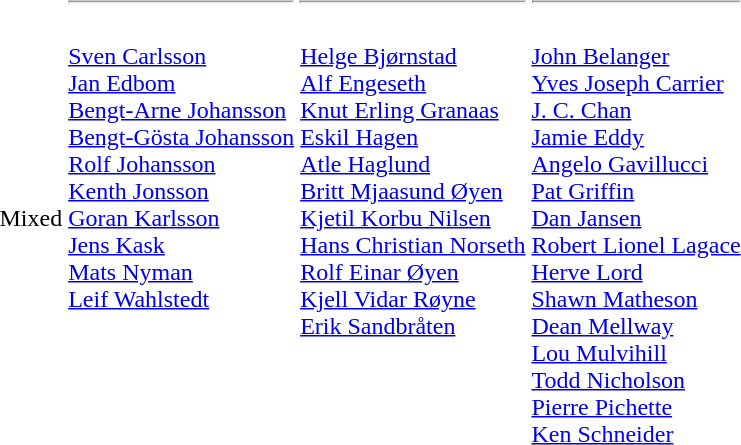<table>
<tr>
<td>Mixed</td>
<td valign=top><hr><br><a href='#'>Sven Carlsson</a><br>
<a href='#'>Jan Edbom</a><br>
<a href='#'>Bengt-Arne Johansson</a><br>
<a href='#'>Bengt-Gösta Johansson</a><br>
<a href='#'>Rolf Johansson</a><br>
<a href='#'>Kenth Jonsson</a><br>
<a href='#'>Goran Karlsson</a><br>
<a href='#'>Jens Kask</a><br>
<a href='#'>Mats Nyman</a><br>
<a href='#'>Leif Wahlstedt</a></td>
<td valign=top><hr><br><a href='#'>Helge Bjørnstad</a><br>
<a href='#'>Alf Engeseth</a><br>
<a href='#'>Knut Erling Granaas</a><br>
<a href='#'>Eskil Hagen</a><br>
<a href='#'>Atle Haglund</a><br>
<a href='#'>Britt Mjaasund Øyen</a><br>
<a href='#'>Kjetil Korbu Nilsen</a><br>
<a href='#'>Hans Christian Norseth</a><br>
<a href='#'>Rolf Einar Øyen</a><br>
<a href='#'>Kjell Vidar Røyne</a><br>
<a href='#'>Erik Sandbråten</a></td>
<td valign=top><hr><br><a href='#'>John Belanger</a><br>
<a href='#'>Yves Joseph Carrier</a><br>
<a href='#'>J. C. Chan</a><br>
<a href='#'>Jamie Eddy</a><br>
<a href='#'>Angelo Gavillucci</a><br>
<a href='#'>Pat Griffin</a><br>
<a href='#'>Dan Jansen</a><br>
<a href='#'>Robert Lionel Lagace</a><br>
<a href='#'>Herve Lord</a><br>
<a href='#'>Shawn Matheson</a><br>
<a href='#'>Dean Mellway</a><br>
<a href='#'>Lou Mulvihill</a><br>
<a href='#'>Todd Nicholson</a><br>
<a href='#'>Pierre Pichette</a><br>
<a href='#'>Ken Schneider</a></td>
</tr>
</table>
